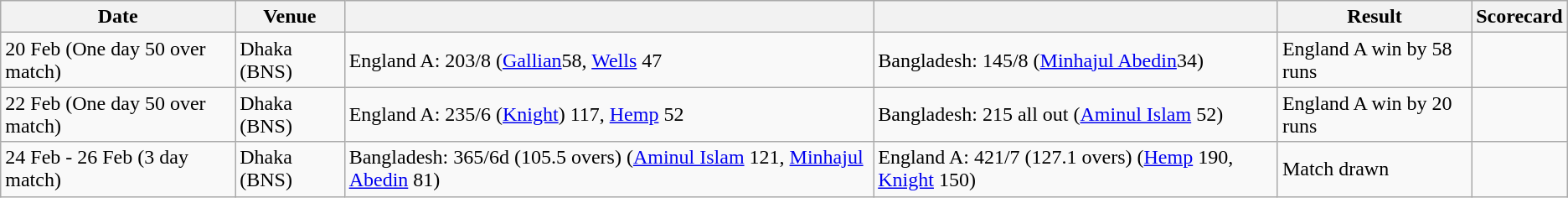<table class="wikitable">
<tr>
<th>Date</th>
<th>Venue</th>
<th></th>
<th></th>
<th>Result</th>
<th>Scorecard</th>
</tr>
<tr>
<td>20 Feb (One day 50 over match)</td>
<td>Dhaka (BNS)</td>
<td>England A: 203/8 (<a href='#'>Gallian</a>58, <a href='#'>Wells</a> 47</td>
<td>Bangladesh: 145/8 (<a href='#'>Minhajul Abedin</a>34)</td>
<td>England A win by 58 runs</td>
<td></td>
</tr>
<tr>
<td>22 Feb (One day 50 over match)</td>
<td>Dhaka (BNS)</td>
<td>England A: 235/6 (<a href='#'>Knight</a>) 117, <a href='#'>Hemp</a> 52</td>
<td>Bangladesh: 215 all out (<a href='#'>Aminul Islam</a> 52)</td>
<td>England A win by 20 runs</td>
<td></td>
</tr>
<tr>
<td>24 Feb - 26 Feb (3 day match)</td>
<td>Dhaka (BNS)</td>
<td>Bangladesh: 365/6d (105.5 overs) (<a href='#'>Aminul Islam</a> 121, <a href='#'>Minhajul Abedin</a> 81)</td>
<td>England A: 421/7 (127.1 overs) (<a href='#'>Hemp</a> 190, <a href='#'>Knight</a> 150)</td>
<td>Match drawn</td>
<td></td>
</tr>
</table>
